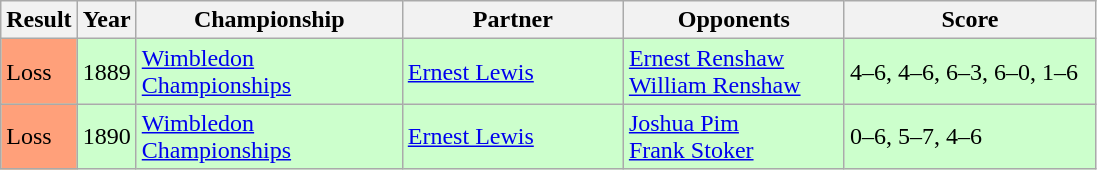<table class="sortable wikitable">
<tr>
<th style="width:40px">Result</th>
<th style="width:30px">Year</th>
<th style="width:170px">Championship</th>
<th style="width:140px">Partner</th>
<th style="width:140px">Opponents</th>
<th style="width:160px" class="unsortable">Score</th>
</tr>
<tr style="background:#ccffcc;">
<td style="background:#ffa07a;">Loss</td>
<td>1889</td>
<td><a href='#'>Wimbledon Championships</a></td>
<td> <a href='#'>Ernest Lewis</a></td>
<td> <a href='#'>Ernest Renshaw</a> <br>  <a href='#'>William Renshaw</a></td>
<td>4–6, 4–6, 6–3, 6–0, 1–6</td>
</tr>
<tr style="background:#ccffcc;">
<td style="background:#ffa07a;">Loss</td>
<td>1890</td>
<td><a href='#'>Wimbledon Championships</a></td>
<td> <a href='#'>Ernest Lewis</a></td>
<td> <a href='#'>Joshua Pim</a> <br>  <a href='#'>Frank Stoker</a></td>
<td>0–6, 5–7, 4–6</td>
</tr>
</table>
